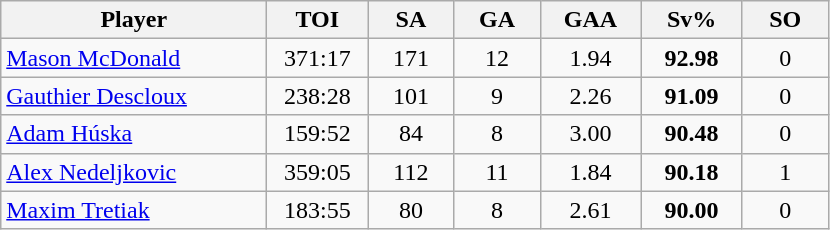<table class="wikitable sortable" style="text-align:center;">
<tr>
<th width="170px">Player</th>
<th width="60px">TOI</th>
<th width="50px">SA</th>
<th width="50px">GA</th>
<th width="60px">GAA</th>
<th width="60px">Sv%</th>
<th width="50px">SO</th>
</tr>
<tr>
<td style="text-align:left;"> <a href='#'>Mason McDonald</a></td>
<td>371:17</td>
<td>171</td>
<td>12</td>
<td>1.94</td>
<td><strong>92.98</strong></td>
<td>0</td>
</tr>
<tr>
<td style="text-align:left;"> <a href='#'>Gauthier Descloux</a></td>
<td>238:28</td>
<td>101</td>
<td>9</td>
<td>2.26</td>
<td><strong>91.09</strong></td>
<td>0</td>
</tr>
<tr>
<td style="text-align:left;"> <a href='#'>Adam Húska</a></td>
<td>159:52</td>
<td>84</td>
<td>8</td>
<td>3.00</td>
<td><strong>90.48</strong></td>
<td>0</td>
</tr>
<tr>
<td style="text-align:left;"> <a href='#'>Alex Nedeljkovic</a></td>
<td>359:05</td>
<td>112</td>
<td>11</td>
<td>1.84</td>
<td><strong>90.18</strong></td>
<td>1</td>
</tr>
<tr>
<td style="text-align:left;"> <a href='#'>Maxim Tretiak</a></td>
<td>183:55</td>
<td>80</td>
<td>8</td>
<td>2.61</td>
<td><strong>90.00</strong></td>
<td>0</td>
</tr>
</table>
